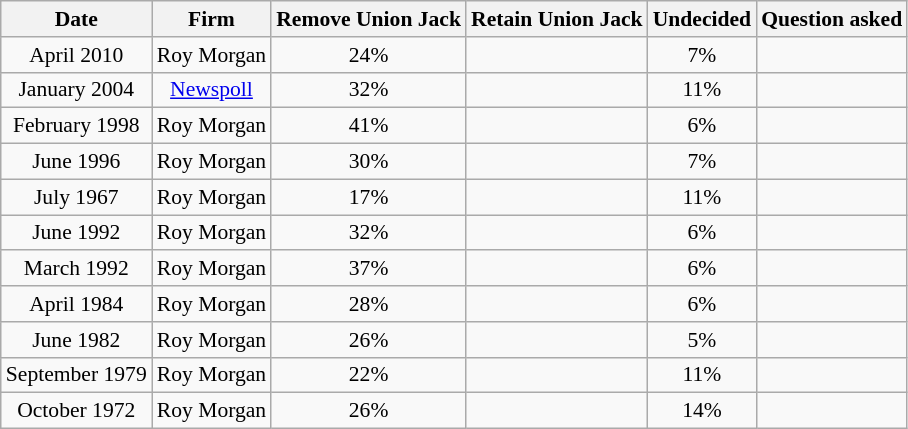<table class="wikitable plainrowheaders" style="font-size:90%;text-align:center">
<tr>
<th>Date</th>
<th>Firm</th>
<th>Remove Union Jack</th>
<th>Retain Union Jack</th>
<th>Undecided</th>
<th>Question asked</th>
</tr>
<tr>
<td>April 2010</td>
<td>Roy Morgan</td>
<td>24%</td>
<td></td>
<td>7%</td>
<td></td>
</tr>
<tr>
<td>January 2004</td>
<td><a href='#'>Newspoll</a></td>
<td>32%</td>
<td></td>
<td>11%</td>
<td></td>
</tr>
<tr>
<td>February 1998</td>
<td>Roy Morgan</td>
<td>41%</td>
<td></td>
<td>6%</td>
<td></td>
</tr>
<tr>
<td>June 1996</td>
<td>Roy Morgan</td>
<td>30%</td>
<td></td>
<td>7%</td>
<td></td>
</tr>
<tr>
<td>July 1967</td>
<td>Roy Morgan</td>
<td>17%</td>
<td></td>
<td>11%</td>
<td></td>
</tr>
<tr>
<td>June 1992</td>
<td>Roy Morgan</td>
<td>32%</td>
<td></td>
<td>6%</td>
<td></td>
</tr>
<tr>
<td>March 1992</td>
<td>Roy Morgan</td>
<td>37%</td>
<td></td>
<td>6%</td>
<td></td>
</tr>
<tr>
<td>April 1984</td>
<td>Roy Morgan</td>
<td>28%</td>
<td></td>
<td>6%</td>
<td></td>
</tr>
<tr>
<td>June 1982</td>
<td>Roy Morgan</td>
<td>26%</td>
<td></td>
<td>5%</td>
<td></td>
</tr>
<tr>
<td>September 1979</td>
<td>Roy Morgan</td>
<td>22%</td>
<td></td>
<td>11%</td>
<td></td>
</tr>
<tr>
<td>October 1972</td>
<td>Roy Morgan</td>
<td>26%</td>
<td></td>
<td>14%</td>
<td></td>
</tr>
</table>
